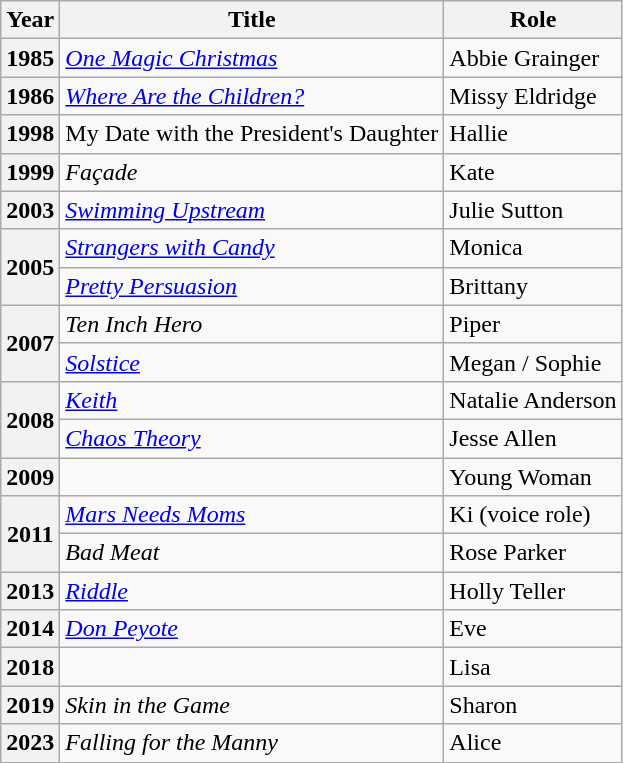<table class="wikitable plainrowheaders sortable">
<tr>
<th scope="col">Year</th>
<th scope="col">Title</th>
<th scope="col">Role</th>
</tr>
<tr>
<th scope="row">1985</th>
<td><em><a href='#'>One Magic Christmas</a></em></td>
<td>Abbie Grainger</td>
</tr>
<tr>
<th scope="row">1986</th>
<td><em><a href='#'>Where Are the Children?</a></em></td>
<td>Missy Eldridge</td>
</tr>
<tr>
<th>1998</th>
<td>My Date with the President's Daughter</td>
<td>Hallie</td>
</tr>
<tr>
<th scope="row">1999</th>
<td><em>Façade</em></td>
<td>Kate</td>
</tr>
<tr>
<th scope="row">2003</th>
<td><em><a href='#'>Swimming Upstream</a></em></td>
<td>Julie Sutton</td>
</tr>
<tr>
<th scope="row" rowspan="2">2005</th>
<td><em><a href='#'>Strangers with Candy</a></em></td>
<td>Monica</td>
</tr>
<tr>
<td><em><a href='#'>Pretty Persuasion</a></em></td>
<td>Brittany</td>
</tr>
<tr>
<th scope="row" rowspan="2">2007</th>
<td><em>Ten Inch Hero</em></td>
<td>Piper</td>
</tr>
<tr>
<td><em><a href='#'>Solstice</a></em></td>
<td>Megan / Sophie</td>
</tr>
<tr>
<th scope="row" rowspan="2">2008</th>
<td><em><a href='#'>Keith</a></em></td>
<td>Natalie Anderson</td>
</tr>
<tr>
<td><em><a href='#'>Chaos Theory</a></em></td>
<td>Jesse Allen</td>
</tr>
<tr>
<th scope="row">2009</th>
<td><em></em></td>
<td>Young Woman</td>
</tr>
<tr>
<th scope="row" rowspan="2">2011</th>
<td><em><a href='#'>Mars Needs Moms</a></em></td>
<td>Ki (voice role)</td>
</tr>
<tr>
<td><em>Bad Meat</em></td>
<td>Rose Parker</td>
</tr>
<tr>
<th scope="row">2013</th>
<td><em><a href='#'>Riddle</a></em></td>
<td>Holly Teller</td>
</tr>
<tr>
<th scope="row">2014</th>
<td><em><a href='#'>Don Peyote</a></em></td>
<td>Eve</td>
</tr>
<tr>
<th scope="row">2018</th>
<td><em></em></td>
<td>Lisa</td>
</tr>
<tr>
<th scope="row">2019</th>
<td><em>Skin in the Game</em></td>
<td>Sharon</td>
</tr>
<tr>
<th scope="row">2023</th>
<td><em>Falling for the Manny</em></td>
<td>Alice</td>
</tr>
</table>
